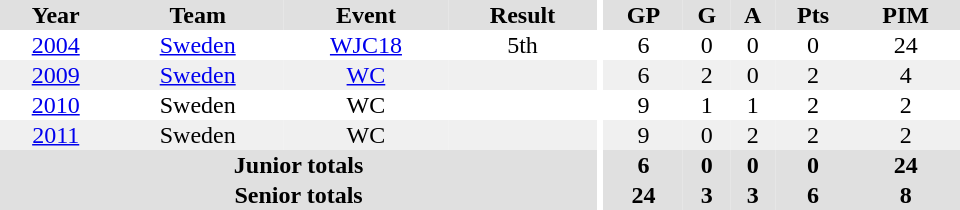<table border="0" cellpadding="1" cellspacing="0" ID="Table3" style="text-align:center; width:40em;">
<tr bgcolor="#e0e0e0">
<th>Year</th>
<th>Team</th>
<th>Event</th>
<th>Result</th>
<th rowspan="99" bgcolor="#ffffff"></th>
<th>GP</th>
<th>G</th>
<th>A</th>
<th>Pts</th>
<th>PIM</th>
</tr>
<tr>
<td><a href='#'>2004</a></td>
<td><a href='#'>Sweden</a></td>
<td><a href='#'>WJC18</a></td>
<td>5th</td>
<td>6</td>
<td>0</td>
<td>0</td>
<td>0</td>
<td>24</td>
</tr>
<tr bgcolor="#f0f0f0">
<td><a href='#'>2009</a></td>
<td><a href='#'>Sweden</a></td>
<td><a href='#'>WC</a></td>
<td></td>
<td>6</td>
<td>2</td>
<td>0</td>
<td>2</td>
<td>4</td>
</tr>
<tr>
<td><a href='#'>2010</a></td>
<td>Sweden</td>
<td>WC</td>
<td></td>
<td>9</td>
<td>1</td>
<td>1</td>
<td>2</td>
<td>2</td>
</tr>
<tr bgcolor="#f0f0f0">
<td><a href='#'>2011</a></td>
<td>Sweden</td>
<td>WC</td>
<td></td>
<td>9</td>
<td>0</td>
<td>2</td>
<td>2</td>
<td>2</td>
</tr>
<tr bgcolor="#e0e0e0">
<th colspan="4">Junior totals</th>
<th>6</th>
<th>0</th>
<th>0</th>
<th>0</th>
<th>24</th>
</tr>
<tr bgcolor="#e0e0e0">
<th colspan="4">Senior totals</th>
<th>24</th>
<th>3</th>
<th>3</th>
<th>6</th>
<th>8</th>
</tr>
</table>
